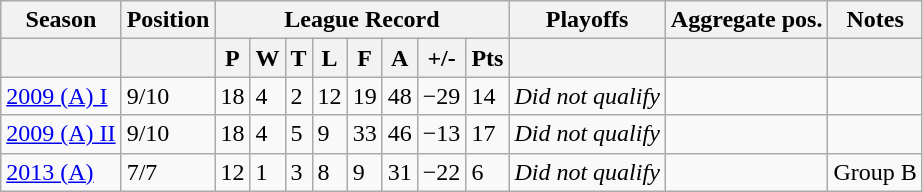<table class="wikitable">
<tr>
<th>Season</th>
<th>Position</th>
<th colspan=8>League Record</th>
<th>Playoffs</th>
<th>Aggregate pos.</th>
<th>Notes</th>
</tr>
<tr>
<th></th>
<th></th>
<th><strong>P</strong></th>
<th><strong>W</strong></th>
<th><strong>T</strong></th>
<th><strong>L</strong></th>
<th><strong>F</strong></th>
<th><strong>A</strong></th>
<th><strong>+/-</strong></th>
<th><strong>Pts</strong></th>
<th></th>
<th></th>
<th></th>
</tr>
<tr>
<td><a href='#'>2009 (A) I</a></td>
<td>9/10</td>
<td>18</td>
<td>4</td>
<td>2</td>
<td>12</td>
<td>19</td>
<td>48</td>
<td>−29</td>
<td>14</td>
<td><em>Did not qualify</em></td>
<td></td>
<td></td>
</tr>
<tr>
<td><a href='#'>2009 (A) II</a></td>
<td>9/10</td>
<td>18</td>
<td>4</td>
<td>5</td>
<td>9</td>
<td>33</td>
<td>46</td>
<td>−13</td>
<td>17</td>
<td><em>Did not qualify</em></td>
<td></td>
<td></td>
</tr>
<tr>
<td><a href='#'>2013 (A)</a></td>
<td>7/7</td>
<td>12</td>
<td>1</td>
<td>3</td>
<td>8</td>
<td>9</td>
<td>31</td>
<td>−22</td>
<td>6</td>
<td><em>Did not qualify</em></td>
<td></td>
<td>Group B</td>
</tr>
</table>
